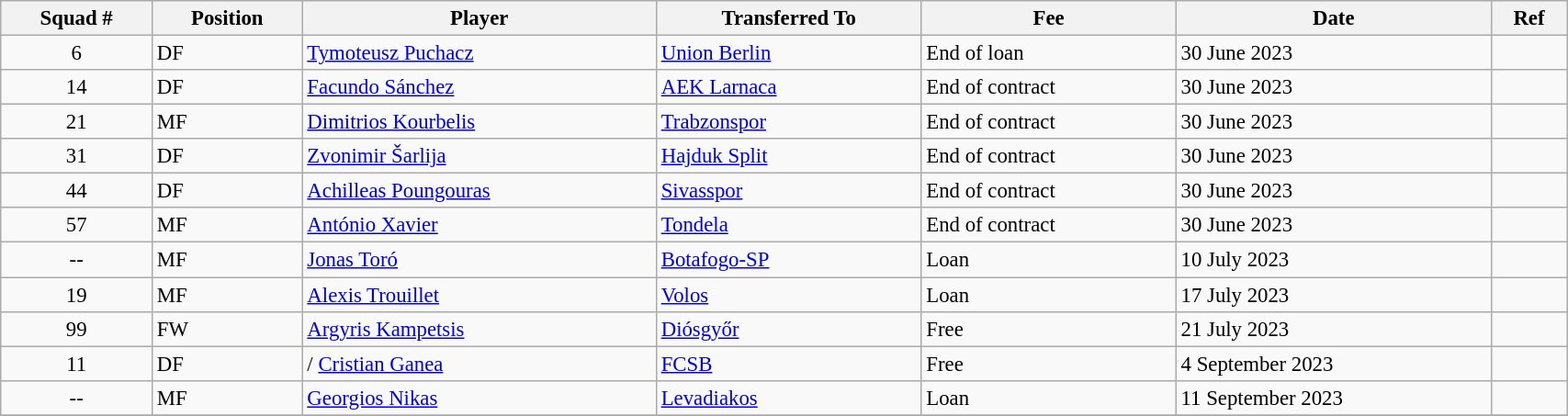<table class="wikitable sortable" style="width:90%; text-align:center; font-size:95%; text-align:left;">
<tr>
<th><strong>Squad #</strong></th>
<th><strong>Position</strong></th>
<th><strong>Player</strong></th>
<th><strong>Transferred To</strong></th>
<th><strong>Fee</strong></th>
<th><strong>Date</strong></th>
<th><strong>Ref</strong></th>
</tr>
<tr>
<td align="center">6</td>
<td>DF</td>
<td> <a href='#'>Tymoteusz Puchacz</a></td>
<td> <a href='#'>Union Berlin</a></td>
<td>End of loan</td>
<td>30 June 2023</td>
<td></td>
</tr>
<tr>
<td align="center">14</td>
<td>DF</td>
<td> <a href='#'>Facundo Sánchez</a></td>
<td> <a href='#'>AEK Larnaca</a></td>
<td>End of contract</td>
<td>30 June 2023</td>
<td></td>
</tr>
<tr>
<td align="center">21</td>
<td>MF</td>
<td> <a href='#'>Dimitrios Kourbelis</a></td>
<td> <a href='#'>Trabzonspor</a></td>
<td>End of contract</td>
<td>30 June 2023</td>
<td></td>
</tr>
<tr>
<td align="center">31</td>
<td>DF</td>
<td> <a href='#'>Zvonimir Šarlija</a></td>
<td> <a href='#'>Hajduk Split</a></td>
<td>End of contract</td>
<td>30 June 2023</td>
<td></td>
</tr>
<tr>
<td align="center">44</td>
<td>DF</td>
<td> <a href='#'>Achilleas Poungouras</a></td>
<td> <a href='#'>Sivasspor</a></td>
<td>End of contract</td>
<td>30 June 2023</td>
<td></td>
</tr>
<tr>
<td align="center">57</td>
<td>MF</td>
<td> <a href='#'>António Xavier</a></td>
<td> <a href='#'>Tondela</a></td>
<td>End of contract</td>
<td>30 June 2023</td>
<td></td>
</tr>
<tr>
<td align="center">--</td>
<td>MF</td>
<td> <a href='#'>Jonas Toró</a></td>
<td> <a href='#'>Botafogo-SP</a></td>
<td>Loan</td>
<td>10 July 2023</td>
<td></td>
</tr>
<tr>
<td align="center">19</td>
<td>MF</td>
<td> <a href='#'>Alexis Trouillet</a></td>
<td> <a href='#'>Volos</a></td>
<td>Loan</td>
<td>17 July 2023</td>
<td></td>
</tr>
<tr>
<td align="center">99</td>
<td>FW</td>
<td> <a href='#'>Argyris Kampetsis</a></td>
<td> <a href='#'>Diósgyőr</a></td>
<td>Free</td>
<td>21 July 2023</td>
<td></td>
</tr>
<tr>
<td align="center">11</td>
<td>DF</td>
<td> /  <a href='#'>Cristian Ganea</a></td>
<td> <a href='#'>FCSB</a></td>
<td>Free</td>
<td>4 September 2023</td>
<td></td>
</tr>
<tr>
<td align="center">--</td>
<td>MF</td>
<td> <a href='#'>Georgios Nikas</a></td>
<td> <a href='#'>Levadiakos</a></td>
<td>Loan</td>
<td>11 September 2023</td>
<td></td>
</tr>
<tr>
</tr>
</table>
